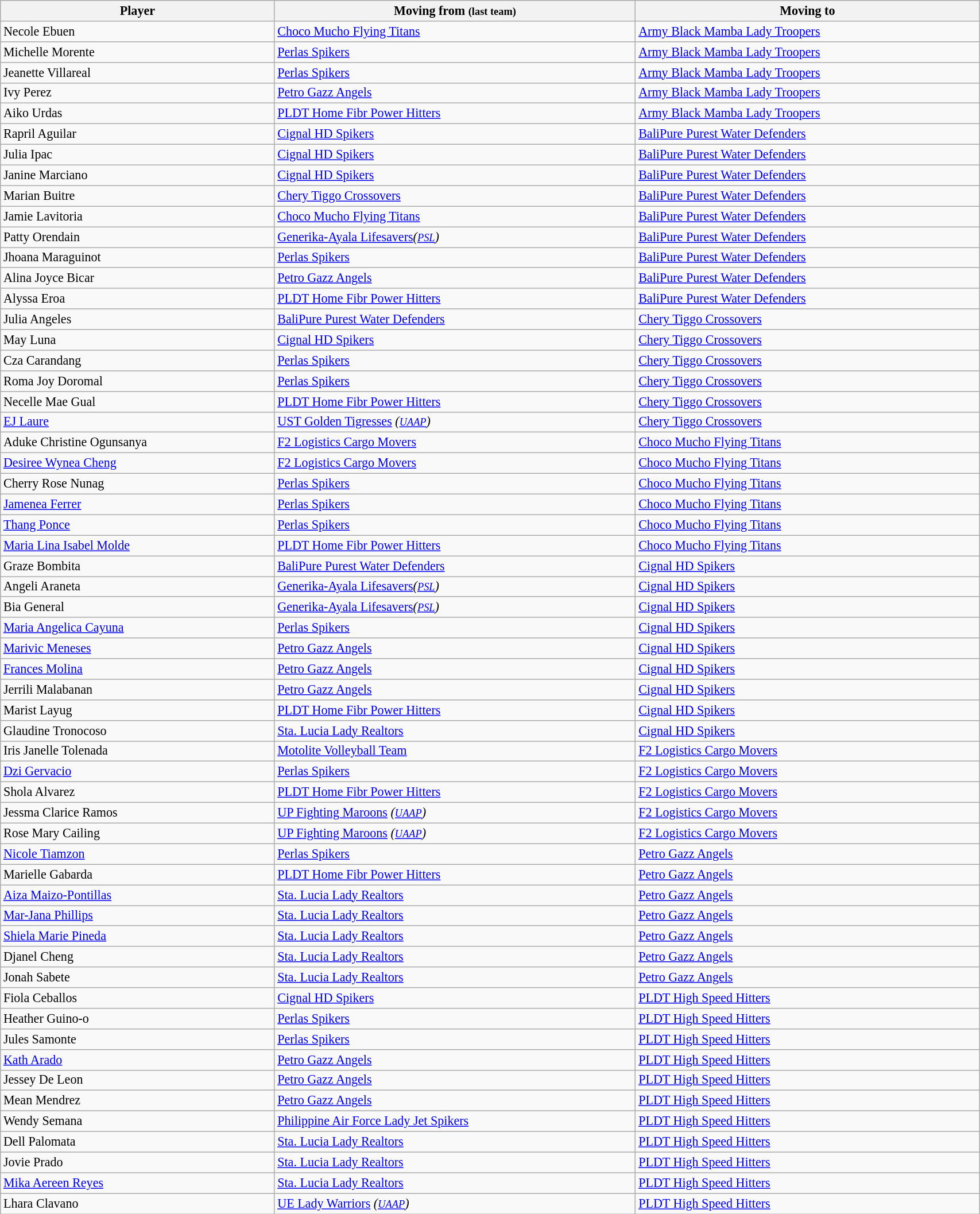<table class="wikitable sortable" style="width:90%; font-size:92%; ">
<tr>
<th>Player</th>
<th>Moving from <small>(last team)</small></th>
<th>Moving to</th>
</tr>
<tr>
<td>Necole Ebuen</td>
<td><a href='#'>Choco Mucho Flying Titans</a></td>
<td><a href='#'>Army Black Mamba Lady Troopers</a></td>
</tr>
<tr>
<td>Michelle Morente</td>
<td><a href='#'>Perlas Spikers</a></td>
<td><a href='#'>Army Black Mamba Lady Troopers</a></td>
</tr>
<tr>
<td>Jeanette Villareal</td>
<td><a href='#'>Perlas Spikers</a></td>
<td><a href='#'>Army Black Mamba Lady Troopers</a></td>
</tr>
<tr>
<td>Ivy Perez</td>
<td><a href='#'>Petro Gazz Angels</a></td>
<td><a href='#'>Army Black Mamba Lady Troopers</a></td>
</tr>
<tr>
<td>Aiko Urdas</td>
<td><a href='#'>PLDT Home Fibr Power Hitters</a></td>
<td><a href='#'>Army Black Mamba Lady Troopers</a></td>
</tr>
<tr>
<td>Rapril Aguilar</td>
<td><a href='#'>Cignal HD Spikers</a></td>
<td><a href='#'>BaliPure Purest Water Defenders</a></td>
</tr>
<tr>
<td>Julia Ipac</td>
<td><a href='#'>Cignal HD Spikers</a></td>
<td><a href='#'>BaliPure Purest Water Defenders</a></td>
</tr>
<tr>
<td>Janine Marciano</td>
<td><a href='#'>Cignal HD Spikers</a></td>
<td><a href='#'>BaliPure Purest Water Defenders</a></td>
</tr>
<tr>
<td>Marian Buitre</td>
<td><a href='#'>Chery Tiggo Crossovers</a></td>
<td><a href='#'>BaliPure Purest Water Defenders</a></td>
</tr>
<tr>
<td>Jamie Lavitoria</td>
<td><a href='#'>Choco Mucho Flying Titans</a></td>
<td><a href='#'>BaliPure Purest Water Defenders</a></td>
</tr>
<tr>
<td>Patty Orendain</td>
<td><a href='#'>Generika-Ayala Lifesavers</a><em>(<small><a href='#'>PSL</a></small>)</em></td>
<td><a href='#'>BaliPure Purest Water Defenders</a></td>
</tr>
<tr>
<td>Jhoana Maraguinot</td>
<td><a href='#'>Perlas Spikers</a></td>
<td><a href='#'>BaliPure Purest Water Defenders</a></td>
</tr>
<tr>
<td>Alina Joyce Bicar</td>
<td><a href='#'>Petro Gazz Angels</a></td>
<td><a href='#'>BaliPure Purest Water Defenders</a></td>
</tr>
<tr>
<td>Alyssa Eroa</td>
<td><a href='#'>PLDT Home Fibr Power Hitters</a></td>
<td><a href='#'>BaliPure Purest Water Defenders</a></td>
</tr>
<tr>
<td>Julia Angeles</td>
<td><a href='#'>BaliPure Purest Water Defenders</a></td>
<td><a href='#'>Chery Tiggo Crossovers</a></td>
</tr>
<tr>
<td>May Luna</td>
<td><a href='#'>Cignal HD Spikers</a></td>
<td><a href='#'>Chery Tiggo Crossovers</a></td>
</tr>
<tr>
<td>Cza Carandang</td>
<td><a href='#'>Perlas Spikers</a></td>
<td><a href='#'>Chery Tiggo Crossovers</a></td>
</tr>
<tr>
<td>Roma Joy Doromal</td>
<td><a href='#'>Perlas Spikers</a></td>
<td><a href='#'>Chery Tiggo Crossovers</a></td>
</tr>
<tr>
<td>Necelle Mae Gual</td>
<td><a href='#'>PLDT Home Fibr Power Hitters</a></td>
<td><a href='#'>Chery Tiggo Crossovers</a></td>
</tr>
<tr>
<td><a href='#'>EJ Laure</a></td>
<td><a href='#'>UST Golden Tigresses</a> <em>(<small><a href='#'>UAAP</a></small>)</em></td>
<td><a href='#'>Chery Tiggo Crossovers</a></td>
</tr>
<tr>
<td>Aduke Christine Ogunsanya</td>
<td><a href='#'>F2 Logistics Cargo Movers</a></td>
<td><a href='#'>Choco Mucho Flying Titans</a></td>
</tr>
<tr>
<td><a href='#'>Desiree Wynea Cheng</a></td>
<td><a href='#'>F2 Logistics Cargo Movers</a></td>
<td><a href='#'>Choco Mucho Flying Titans</a></td>
</tr>
<tr>
<td>Cherry Rose Nunag</td>
<td><a href='#'>Perlas Spikers</a></td>
<td><a href='#'>Choco Mucho Flying Titans</a></td>
</tr>
<tr>
<td><a href='#'>Jamenea Ferrer</a></td>
<td><a href='#'>Perlas Spikers</a></td>
<td><a href='#'>Choco Mucho Flying Titans</a></td>
</tr>
<tr>
<td><a href='#'>Thang Ponce</a></td>
<td><a href='#'>Perlas Spikers</a></td>
<td><a href='#'>Choco Mucho Flying Titans</a></td>
</tr>
<tr>
<td><a href='#'>Maria Lina Isabel Molde</a></td>
<td><a href='#'>PLDT Home Fibr Power Hitters</a></td>
<td><a href='#'>Choco Mucho Flying Titans</a></td>
</tr>
<tr>
<td>Graze Bombita</td>
<td><a href='#'>BaliPure Purest Water Defenders</a></td>
<td><a href='#'>Cignal HD Spikers</a></td>
</tr>
<tr>
<td>Angeli Araneta</td>
<td><a href='#'>Generika-Ayala Lifesavers</a><em>(<small><a href='#'>PSL</a></small>)</em></td>
<td><a href='#'>Cignal HD Spikers</a></td>
</tr>
<tr>
<td>Bia General</td>
<td><a href='#'>Generika-Ayala Lifesavers</a><em>(<small><a href='#'>PSL</a></small>)</em></td>
<td><a href='#'>Cignal HD Spikers</a></td>
</tr>
<tr>
<td><a href='#'>Maria Angelica Cayuna</a></td>
<td><a href='#'>Perlas Spikers</a></td>
<td><a href='#'>Cignal HD Spikers</a></td>
</tr>
<tr>
<td><a href='#'>Marivic Meneses</a></td>
<td><a href='#'>Petro Gazz Angels</a></td>
<td><a href='#'>Cignal HD Spikers</a></td>
</tr>
<tr>
<td><a href='#'>Frances Molina</a></td>
<td><a href='#'>Petro Gazz Angels</a></td>
<td><a href='#'>Cignal HD Spikers</a></td>
</tr>
<tr>
<td>Jerrili Malabanan</td>
<td><a href='#'>Petro Gazz Angels</a></td>
<td><a href='#'>Cignal HD Spikers</a></td>
</tr>
<tr>
<td>Marist Layug</td>
<td><a href='#'>PLDT Home Fibr Power Hitters</a></td>
<td><a href='#'>Cignal HD Spikers</a></td>
</tr>
<tr>
<td>Glaudine Tronocoso</td>
<td><a href='#'>Sta. Lucia Lady Realtors</a></td>
<td><a href='#'>Cignal HD Spikers</a></td>
</tr>
<tr>
<td>Iris Janelle Tolenada</td>
<td><a href='#'>Motolite Volleyball Team</a></td>
<td><a href='#'>F2 Logistics Cargo Movers</a></td>
</tr>
<tr>
<td><a href='#'>Dzi Gervacio</a></td>
<td><a href='#'>Perlas Spikers</a></td>
<td><a href='#'>F2 Logistics Cargo Movers</a></td>
</tr>
<tr>
<td>Shola Alvarez</td>
<td><a href='#'>PLDT Home Fibr Power Hitters</a></td>
<td><a href='#'>F2 Logistics Cargo Movers</a></td>
</tr>
<tr>
<td>Jessma Clarice Ramos</td>
<td><a href='#'>UP Fighting Maroons</a> <em>(<small><a href='#'>UAAP</a></small>)</em></td>
<td><a href='#'>F2 Logistics Cargo Movers</a></td>
</tr>
<tr>
<td>Rose Mary Cailing</td>
<td><a href='#'>UP Fighting Maroons</a> <em>(<small><a href='#'>UAAP</a></small>)</em></td>
<td><a href='#'>F2 Logistics Cargo Movers</a></td>
</tr>
<tr>
<td><a href='#'>Nicole Tiamzon</a></td>
<td><a href='#'>Perlas Spikers</a></td>
<td><a href='#'>Petro Gazz Angels</a></td>
</tr>
<tr>
<td>Marielle Gabarda</td>
<td><a href='#'>PLDT Home Fibr Power Hitters</a></td>
<td><a href='#'>Petro Gazz Angels</a></td>
</tr>
<tr>
<td><a href='#'>Aiza Maizo-Pontillas</a></td>
<td><a href='#'>Sta. Lucia Lady Realtors</a></td>
<td><a href='#'>Petro Gazz Angels</a></td>
</tr>
<tr>
<td><a href='#'>Mar-Jana Phillips</a></td>
<td><a href='#'>Sta. Lucia Lady Realtors</a></td>
<td><a href='#'>Petro Gazz Angels</a></td>
</tr>
<tr>
<td><a href='#'>Shiela Marie Pineda</a></td>
<td><a href='#'>Sta. Lucia Lady Realtors</a></td>
<td><a href='#'>Petro Gazz Angels</a></td>
</tr>
<tr>
<td>Djanel Cheng</td>
<td><a href='#'>Sta. Lucia Lady Realtors</a></td>
<td><a href='#'>Petro Gazz Angels</a></td>
</tr>
<tr>
<td>Jonah Sabete</td>
<td><a href='#'>Sta. Lucia Lady Realtors</a></td>
<td><a href='#'>Petro Gazz Angels</a></td>
</tr>
<tr>
<td>Fiola Ceballos</td>
<td><a href='#'>Cignal HD Spikers</a></td>
<td><a href='#'>PLDT High Speed Hitters</a></td>
</tr>
<tr>
<td>Heather Guino-o</td>
<td><a href='#'>Perlas Spikers</a></td>
<td><a href='#'>PLDT High Speed Hitters</a></td>
</tr>
<tr>
<td>Jules Samonte</td>
<td><a href='#'>Perlas Spikers</a></td>
<td><a href='#'>PLDT High Speed Hitters</a></td>
</tr>
<tr>
<td><a href='#'>Kath Arado</a></td>
<td><a href='#'>Petro Gazz Angels</a></td>
<td><a href='#'>PLDT High Speed Hitters</a></td>
</tr>
<tr>
<td>Jessey De Leon</td>
<td><a href='#'>Petro Gazz Angels</a></td>
<td><a href='#'>PLDT High Speed Hitters</a></td>
</tr>
<tr>
<td>Mean Mendrez</td>
<td><a href='#'>Petro Gazz Angels</a></td>
<td><a href='#'>PLDT High Speed Hitters</a></td>
</tr>
<tr>
<td>Wendy Semana</td>
<td><a href='#'>Philippine Air Force Lady Jet Spikers</a></td>
<td><a href='#'>PLDT High Speed Hitters</a></td>
</tr>
<tr>
<td>Dell Palomata</td>
<td><a href='#'>Sta. Lucia Lady Realtors</a></td>
<td><a href='#'>PLDT High Speed Hitters</a></td>
</tr>
<tr>
<td>Jovie Prado</td>
<td><a href='#'>Sta. Lucia Lady Realtors</a></td>
<td><a href='#'>PLDT High Speed Hitters</a></td>
</tr>
<tr>
<td><a href='#'>Mika Aereen Reyes</a></td>
<td><a href='#'>Sta. Lucia Lady Realtors</a></td>
<td><a href='#'>PLDT High Speed Hitters</a></td>
</tr>
<tr>
<td>Lhara Clavano</td>
<td><a href='#'>UE Lady Warriors</a> <em>(<small><a href='#'>UAAP</a></small>)</em></td>
<td><a href='#'>PLDT High Speed Hitters</a></td>
</tr>
</table>
